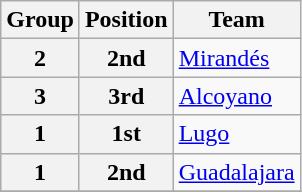<table class="wikitable">
<tr>
<th>Group</th>
<th>Position</th>
<th>Team</th>
</tr>
<tr>
<th>2</th>
<th>2nd</th>
<td><a href='#'>Mirandés</a></td>
</tr>
<tr>
<th>3</th>
<th>3rd</th>
<td><a href='#'>Alcoyano</a></td>
</tr>
<tr>
<th>1</th>
<th>1st</th>
<td><a href='#'>Lugo</a></td>
</tr>
<tr>
<th>1</th>
<th>2nd</th>
<td><a href='#'>Guadalajara</a></td>
</tr>
<tr>
</tr>
</table>
